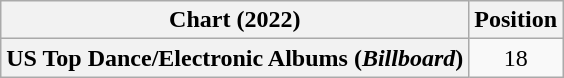<table class="wikitable plainrowheaders" style="text-align:center">
<tr>
<th scope="col">Chart (2022)</th>
<th scope="col">Position</th>
</tr>
<tr>
<th scope="row">US Top Dance/Electronic Albums (<em>Billboard</em>)</th>
<td>18</td>
</tr>
</table>
